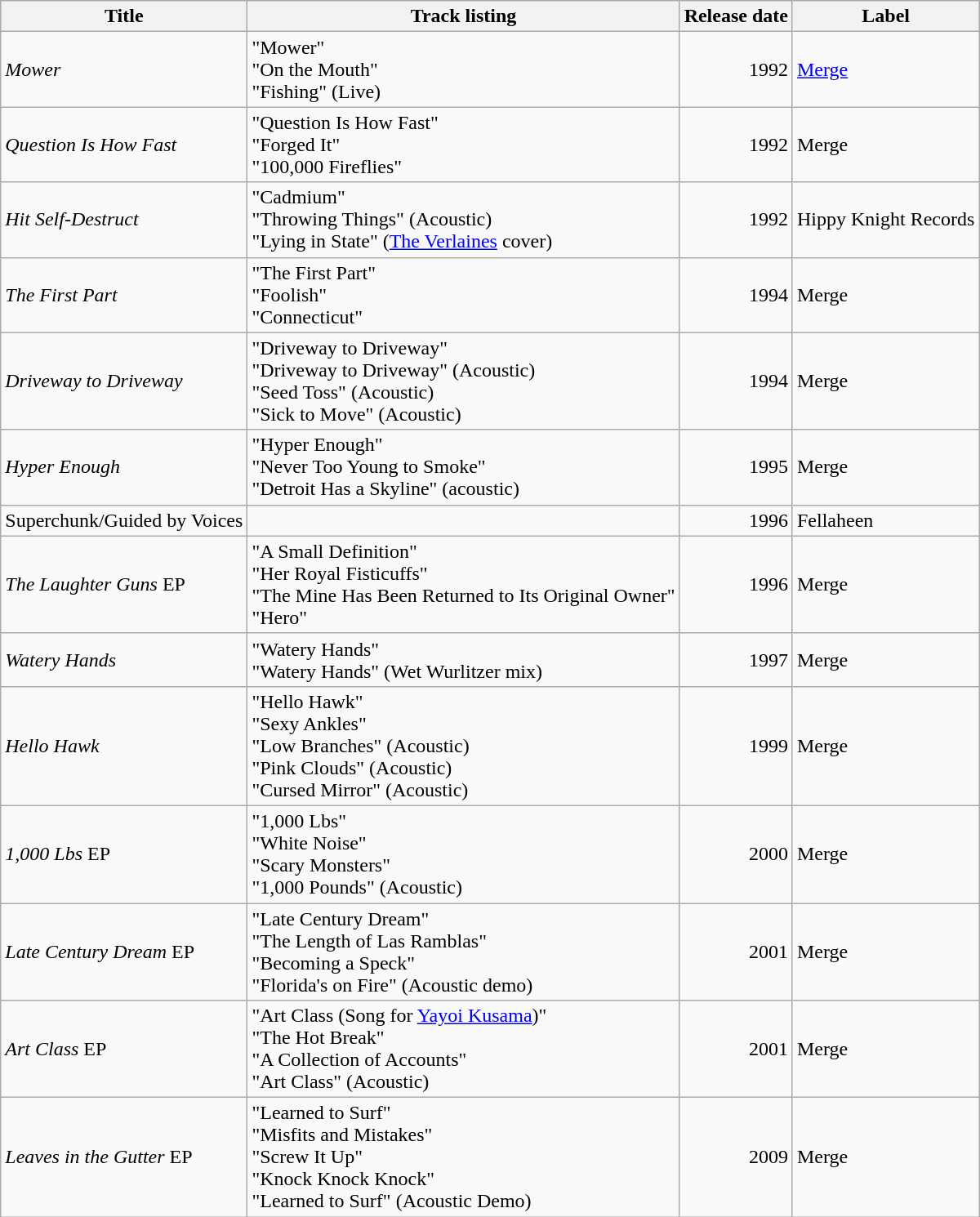<table class="wikitable">
<tr>
<th scope="col">Title</th>
<th scope="col">Track listing</th>
<th scope="col">Release date</th>
<th scope="col">Label</th>
</tr>
<tr>
<td><em>Mower</em></td>
<td>"Mower"<br>"On the Mouth"<br>"Fishing" (Live)</td>
<td align="right">1992</td>
<td><a href='#'>Merge</a></td>
</tr>
<tr>
<td><em>Question Is How Fast</em></td>
<td>"Question Is How Fast"<br>"Forged It"<br>"100,000 Fireflies"</td>
<td align="right">1992</td>
<td>Merge</td>
</tr>
<tr>
<td><em>Hit Self-Destruct</em></td>
<td>"Cadmium"<br>"Throwing Things" (Acoustic)<br>"Lying in State" (<a href='#'>The Verlaines</a> cover)</td>
<td align="right">1992</td>
<td>Hippy Knight Records</td>
</tr>
<tr>
<td><em>The First Part</em></td>
<td>"The First Part"<br>"Foolish"<br>"Connecticut"</td>
<td align="right">1994</td>
<td>Merge</td>
</tr>
<tr>
<td><em>Driveway to Driveway</em></td>
<td>"Driveway to Driveway"<br>"Driveway to Driveway" (Acoustic)<br>"Seed Toss" (Acoustic)<br>"Sick to Move" (Acoustic)</td>
<td align="right">1994</td>
<td>Merge</td>
</tr>
<tr>
<td><em>Hyper Enough</em></td>
<td>"Hyper Enough"<br>"Never Too Young to Smoke"<br>"Detroit Has a Skyline" (acoustic)</td>
<td align="right">1995</td>
<td>Merge</td>
</tr>
<tr>
<td>Superchunk/Guided by Voices</td>
<td></td>
<td align="right">1996</td>
<td>Fellaheen</td>
</tr>
<tr>
<td><em>The Laughter Guns</em> EP</td>
<td>"A Small Definition"<br>"Her Royal Fisticuffs"<br>"The Mine Has Been Returned to Its Original Owner"<br>"Hero"</td>
<td align="right">1996</td>
<td>Merge</td>
</tr>
<tr>
<td><em>Watery Hands</em></td>
<td>"Watery Hands"<br>"Watery Hands" (Wet Wurlitzer mix)</td>
<td align="right">1997</td>
<td>Merge</td>
</tr>
<tr>
<td><em>Hello Hawk</em></td>
<td>"Hello Hawk"<br>"Sexy Ankles"<br>"Low Branches" (Acoustic)<br>"Pink Clouds" (Acoustic)<br>"Cursed Mirror" (Acoustic)</td>
<td align="right">1999</td>
<td>Merge</td>
</tr>
<tr>
<td><em>1,000 Lbs</em> EP</td>
<td>"1,000 Lbs"<br>"White Noise"<br>"Scary Monsters"<br>"1,000 Pounds" (Acoustic)</td>
<td align="right">2000</td>
<td>Merge</td>
</tr>
<tr>
<td><em>Late Century Dream</em> EP</td>
<td>"Late Century Dream"<br>"The Length of Las Ramblas"<br>"Becoming a Speck"<br>"Florida's on Fire" (Acoustic demo)</td>
<td align="right">2001</td>
<td>Merge</td>
</tr>
<tr>
<td><em>Art Class</em> EP</td>
<td>"Art Class (Song for <a href='#'>Yayoi Kusama</a>)"<br>"The Hot Break"<br>"A Collection of Accounts"<br>"Art Class" (Acoustic)</td>
<td align="right">2001</td>
<td>Merge</td>
</tr>
<tr>
<td><em>Leaves in the Gutter</em> EP</td>
<td>"Learned to Surf"<br>"Misfits and Mistakes"<br>"Screw It Up"<br>"Knock Knock Knock"<br>"Learned to Surf" (Acoustic Demo)</td>
<td align="right">2009</td>
<td>Merge</td>
</tr>
</table>
